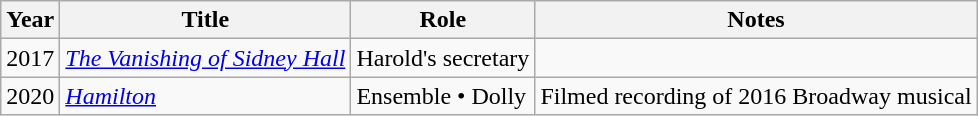<table class="wikitable">
<tr>
<th>Year</th>
<th>Title</th>
<th>Role</th>
<th>Notes</th>
</tr>
<tr>
<td>2017</td>
<td><em><a href='#'>The Vanishing of Sidney Hall</a></em></td>
<td>Harold's secretary</td>
<td></td>
</tr>
<tr>
<td>2020</td>
<td><em><a href='#'>Hamilton</a></em></td>
<td>Ensemble • Dolly</td>
<td>Filmed recording of 2016 Broadway musical</td>
</tr>
</table>
